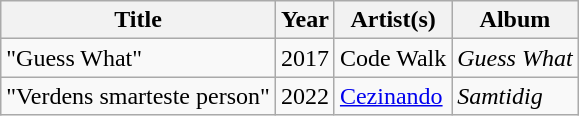<table class="wikitable">
<tr>
<th>Title</th>
<th>Year</th>
<th>Artist(s)</th>
<th>Album</th>
</tr>
<tr>
<td>"Guess What"</td>
<td>2017</td>
<td>Code Walk</td>
<td><em>Guess What</em></td>
</tr>
<tr>
<td>"Verdens smarteste person"</td>
<td>2022</td>
<td><a href='#'>Cezinando</a></td>
<td><em>Samtidig</em></td>
</tr>
</table>
